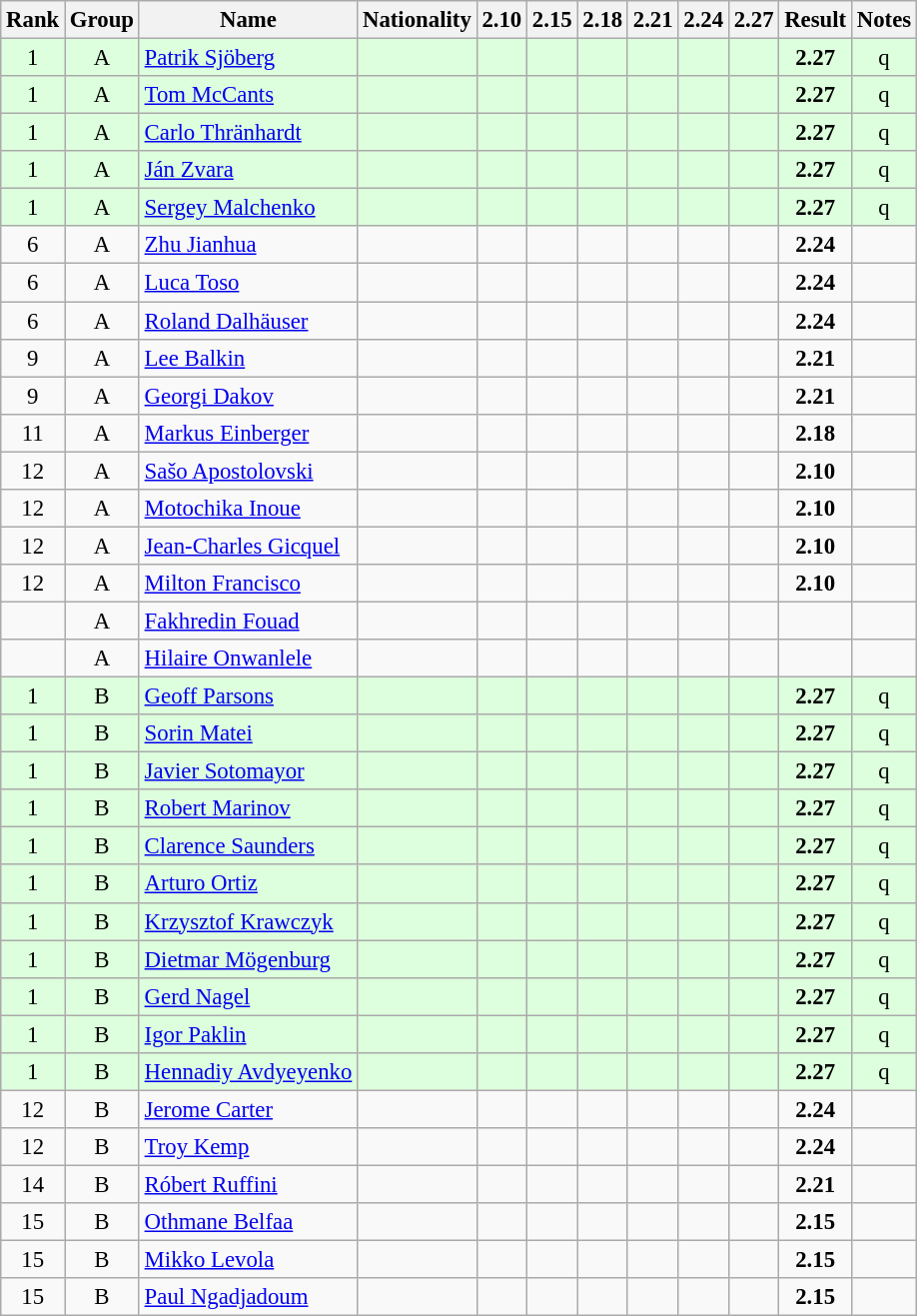<table class="wikitable sortable" style="text-align:center;font-size:95%">
<tr>
<th>Rank</th>
<th>Group</th>
<th>Name</th>
<th>Nationality</th>
<th>2.10</th>
<th>2.15</th>
<th>2.18</th>
<th>2.21</th>
<th>2.24</th>
<th>2.27</th>
<th>Result</th>
<th>Notes</th>
</tr>
<tr bgcolor=ddffdd>
<td>1</td>
<td>A</td>
<td align=left><a href='#'>Patrik Sjöberg</a></td>
<td align=left></td>
<td></td>
<td></td>
<td></td>
<td></td>
<td></td>
<td></td>
<td><strong>2.27</strong></td>
<td>q</td>
</tr>
<tr bgcolor=ddffdd>
<td>1</td>
<td>A</td>
<td align=left><a href='#'>Tom McCants</a></td>
<td align=left></td>
<td></td>
<td></td>
<td></td>
<td></td>
<td></td>
<td></td>
<td><strong>2.27</strong></td>
<td>q</td>
</tr>
<tr bgcolor=ddffdd>
<td>1</td>
<td>A</td>
<td align=left><a href='#'>Carlo Thränhardt</a></td>
<td align=left></td>
<td></td>
<td></td>
<td></td>
<td></td>
<td></td>
<td></td>
<td><strong>2.27</strong></td>
<td>q</td>
</tr>
<tr bgcolor=ddffdd>
<td>1</td>
<td>A</td>
<td align=left><a href='#'>Ján Zvara</a></td>
<td align=left></td>
<td></td>
<td></td>
<td></td>
<td></td>
<td></td>
<td></td>
<td><strong>2.27</strong></td>
<td>q</td>
</tr>
<tr bgcolor=ddffdd>
<td>1</td>
<td>A</td>
<td align=left><a href='#'>Sergey Malchenko</a></td>
<td align=left></td>
<td></td>
<td></td>
<td></td>
<td></td>
<td></td>
<td></td>
<td><strong>2.27</strong></td>
<td>q</td>
</tr>
<tr>
<td>6</td>
<td>A</td>
<td align=left><a href='#'>Zhu Jianhua</a></td>
<td align=left></td>
<td></td>
<td></td>
<td></td>
<td></td>
<td></td>
<td></td>
<td><strong>2.24</strong></td>
<td></td>
</tr>
<tr>
<td>6</td>
<td>A</td>
<td align=left><a href='#'>Luca Toso</a></td>
<td align=left></td>
<td></td>
<td></td>
<td></td>
<td></td>
<td></td>
<td></td>
<td><strong>2.24</strong></td>
<td></td>
</tr>
<tr>
<td>6</td>
<td>A</td>
<td align=left><a href='#'>Roland Dalhäuser</a></td>
<td align=left></td>
<td></td>
<td></td>
<td></td>
<td></td>
<td></td>
<td></td>
<td><strong>2.24</strong></td>
<td></td>
</tr>
<tr>
<td>9</td>
<td>A</td>
<td align=left><a href='#'>Lee Balkin</a></td>
<td align=left></td>
<td></td>
<td></td>
<td></td>
<td></td>
<td></td>
<td></td>
<td><strong>2.21</strong></td>
<td></td>
</tr>
<tr>
<td>9</td>
<td>A</td>
<td align=left><a href='#'>Georgi Dakov</a></td>
<td align=left></td>
<td></td>
<td></td>
<td></td>
<td></td>
<td></td>
<td></td>
<td><strong>2.21</strong></td>
<td></td>
</tr>
<tr>
<td>11</td>
<td>A</td>
<td align=left><a href='#'>Markus Einberger</a></td>
<td align=left></td>
<td></td>
<td></td>
<td></td>
<td></td>
<td></td>
<td></td>
<td><strong>2.18</strong></td>
<td></td>
</tr>
<tr>
<td>12</td>
<td>A</td>
<td align=left><a href='#'>Sašo Apostolovski</a></td>
<td align=left></td>
<td></td>
<td></td>
<td></td>
<td></td>
<td></td>
<td></td>
<td><strong>2.10</strong></td>
<td></td>
</tr>
<tr>
<td>12</td>
<td>A</td>
<td align=left><a href='#'>Motochika Inoue</a></td>
<td align=left></td>
<td></td>
<td></td>
<td></td>
<td></td>
<td></td>
<td></td>
<td><strong>2.10</strong></td>
<td></td>
</tr>
<tr>
<td>12</td>
<td>A</td>
<td align=left><a href='#'>Jean-Charles Gicquel</a></td>
<td align=left></td>
<td></td>
<td></td>
<td></td>
<td></td>
<td></td>
<td></td>
<td><strong>2.10</strong></td>
<td></td>
</tr>
<tr>
<td>12</td>
<td>A</td>
<td align=left><a href='#'>Milton Francisco</a></td>
<td align=left></td>
<td></td>
<td></td>
<td></td>
<td></td>
<td></td>
<td></td>
<td><strong>2.10</strong></td>
<td></td>
</tr>
<tr>
<td></td>
<td>A</td>
<td align=left><a href='#'>Fakhredin Fouad</a></td>
<td align=left></td>
<td></td>
<td></td>
<td></td>
<td></td>
<td></td>
<td></td>
<td><strong></strong></td>
<td></td>
</tr>
<tr>
<td></td>
<td>A</td>
<td align=left><a href='#'>Hilaire Onwanlele</a></td>
<td align=left></td>
<td></td>
<td></td>
<td></td>
<td></td>
<td></td>
<td></td>
<td><strong></strong></td>
<td></td>
</tr>
<tr bgcolor=ddffdd>
<td>1</td>
<td>B</td>
<td align=left><a href='#'>Geoff Parsons</a></td>
<td align=left></td>
<td></td>
<td></td>
<td></td>
<td></td>
<td></td>
<td></td>
<td><strong>2.27</strong></td>
<td>q</td>
</tr>
<tr bgcolor=ddffdd>
<td>1</td>
<td>B</td>
<td align=left><a href='#'>Sorin Matei</a></td>
<td align=left></td>
<td></td>
<td></td>
<td></td>
<td></td>
<td></td>
<td></td>
<td><strong>2.27</strong></td>
<td>q</td>
</tr>
<tr bgcolor=ddffdd>
<td>1</td>
<td>B</td>
<td align=left><a href='#'>Javier Sotomayor</a></td>
<td align=left></td>
<td></td>
<td></td>
<td></td>
<td></td>
<td></td>
<td></td>
<td><strong>2.27</strong></td>
<td>q</td>
</tr>
<tr bgcolor=ddffdd>
<td>1</td>
<td>B</td>
<td align=left><a href='#'>Robert Marinov</a></td>
<td align=left></td>
<td></td>
<td></td>
<td></td>
<td></td>
<td></td>
<td></td>
<td><strong>2.27</strong></td>
<td>q</td>
</tr>
<tr bgcolor=ddffdd>
<td>1</td>
<td>B</td>
<td align=left><a href='#'>Clarence Saunders</a></td>
<td align=left></td>
<td></td>
<td></td>
<td></td>
<td></td>
<td></td>
<td></td>
<td><strong>2.27</strong></td>
<td>q</td>
</tr>
<tr bgcolor=ddffdd>
<td>1</td>
<td>B</td>
<td align=left><a href='#'>Arturo Ortiz</a></td>
<td align=left></td>
<td></td>
<td></td>
<td></td>
<td></td>
<td></td>
<td></td>
<td><strong>2.27</strong></td>
<td>q</td>
</tr>
<tr bgcolor=ddffdd>
<td>1</td>
<td>B</td>
<td align=left><a href='#'>Krzysztof Krawczyk</a></td>
<td align=left></td>
<td></td>
<td></td>
<td></td>
<td></td>
<td></td>
<td></td>
<td><strong>2.27</strong></td>
<td>q</td>
</tr>
<tr bgcolor=ddffdd>
<td>1</td>
<td>B</td>
<td align=left><a href='#'>Dietmar Mögenburg</a></td>
<td align=left></td>
<td></td>
<td></td>
<td></td>
<td></td>
<td></td>
<td></td>
<td><strong>2.27</strong></td>
<td>q</td>
</tr>
<tr bgcolor=ddffdd>
<td>1</td>
<td>B</td>
<td align=left><a href='#'>Gerd Nagel</a></td>
<td align=left></td>
<td></td>
<td></td>
<td></td>
<td></td>
<td></td>
<td></td>
<td><strong>2.27</strong></td>
<td>q</td>
</tr>
<tr bgcolor=ddffdd>
<td>1</td>
<td>B</td>
<td align=left><a href='#'>Igor Paklin</a></td>
<td align=left></td>
<td></td>
<td></td>
<td></td>
<td></td>
<td></td>
<td></td>
<td><strong>2.27</strong></td>
<td>q</td>
</tr>
<tr bgcolor=ddffdd>
<td>1</td>
<td>B</td>
<td align=left><a href='#'>Hennadiy Avdyeyenko</a></td>
<td align=left></td>
<td></td>
<td></td>
<td></td>
<td></td>
<td></td>
<td></td>
<td><strong>2.27</strong></td>
<td>q</td>
</tr>
<tr>
<td>12</td>
<td>B</td>
<td align=left><a href='#'>Jerome Carter</a></td>
<td align=left></td>
<td></td>
<td></td>
<td></td>
<td></td>
<td></td>
<td></td>
<td><strong>2.24</strong></td>
<td></td>
</tr>
<tr>
<td>12</td>
<td>B</td>
<td align=left><a href='#'>Troy Kemp</a></td>
<td align=left></td>
<td></td>
<td></td>
<td></td>
<td></td>
<td></td>
<td></td>
<td><strong>2.24</strong></td>
<td></td>
</tr>
<tr>
<td>14</td>
<td>B</td>
<td align=left><a href='#'>Róbert Ruffini</a></td>
<td align=left></td>
<td></td>
<td></td>
<td></td>
<td></td>
<td></td>
<td></td>
<td><strong>2.21</strong></td>
<td></td>
</tr>
<tr>
<td>15</td>
<td>B</td>
<td align=left><a href='#'>Othmane Belfaa</a></td>
<td align=left></td>
<td></td>
<td></td>
<td></td>
<td></td>
<td></td>
<td></td>
<td><strong>2.15</strong></td>
<td></td>
</tr>
<tr>
<td>15</td>
<td>B</td>
<td align=left><a href='#'>Mikko Levola</a></td>
<td align=left></td>
<td></td>
<td></td>
<td></td>
<td></td>
<td></td>
<td></td>
<td><strong>2.15</strong></td>
<td></td>
</tr>
<tr>
<td>15</td>
<td>B</td>
<td align=left><a href='#'>Paul Ngadjadoum</a></td>
<td align=left></td>
<td></td>
<td></td>
<td></td>
<td></td>
<td></td>
<td></td>
<td><strong>2.15</strong></td>
<td></td>
</tr>
</table>
